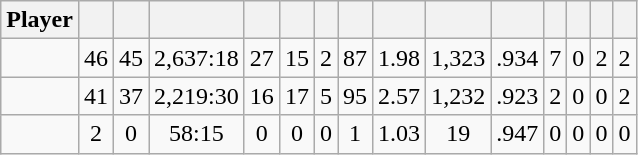<table class="wikitable sortable" style="text-align:center;">
<tr>
<th>Player</th>
<th></th>
<th></th>
<th></th>
<th></th>
<th></th>
<th></th>
<th></th>
<th></th>
<th></th>
<th></th>
<th></th>
<th></th>
<th></th>
<th></th>
</tr>
<tr>
<td></td>
<td>46</td>
<td>45</td>
<td>2,637:18</td>
<td>27</td>
<td>15</td>
<td>2</td>
<td>87</td>
<td>1.98</td>
<td>1,323</td>
<td>.934</td>
<td>7</td>
<td>0</td>
<td>2</td>
<td>2</td>
</tr>
<tr>
<td></td>
<td>41</td>
<td>37</td>
<td>2,219:30</td>
<td>16</td>
<td>17</td>
<td>5</td>
<td>95</td>
<td>2.57</td>
<td>1,232</td>
<td>.923</td>
<td>2</td>
<td>0</td>
<td>0</td>
<td>2</td>
</tr>
<tr>
<td></td>
<td>2</td>
<td>0</td>
<td>58:15</td>
<td>0</td>
<td>0</td>
<td>0</td>
<td>1</td>
<td>1.03</td>
<td>19</td>
<td>.947</td>
<td>0</td>
<td>0</td>
<td>0</td>
<td>0</td>
</tr>
</table>
